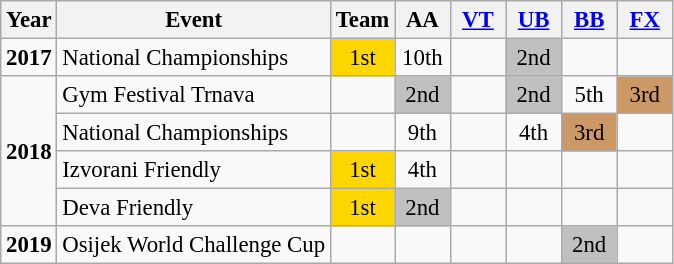<table class="wikitable" style="text-align:center; font-size:95%;">
<tr>
<th>Year</th>
<th>Event</th>
<th style="width:30px;">Team</th>
<th style="width:30px;">AA</th>
<th style="width:30px;"><a href='#'>VT</a></th>
<th style="width:30px;"><a href='#'>UB</a></th>
<th style="width:30px;"><a href='#'>BB</a></th>
<th style="width:30px;"><a href='#'>FX</a></th>
</tr>
<tr>
<td rowspan="1"><strong>2017</strong></td>
<td align=left>National Championships</td>
<td style="background:gold;">1st</td>
<td>10th</td>
<td></td>
<td style="background:silver;">2nd</td>
<td></td>
<td></td>
</tr>
<tr>
<td rowspan="4"><strong>2018</strong></td>
<td align=left>Gym Festival Trnava</td>
<td></td>
<td style="background:silver;">2nd</td>
<td></td>
<td style="background:silver;">2nd</td>
<td>5th</td>
<td style="background:#c96;">3rd</td>
</tr>
<tr>
<td align=left>National Championships</td>
<td></td>
<td>9th</td>
<td></td>
<td>4th</td>
<td style="background:#c96;">3rd</td>
<td></td>
</tr>
<tr>
<td align=left>Izvorani Friendly</td>
<td style="background:gold;">1st</td>
<td>4th</td>
<td></td>
<td></td>
<td></td>
<td></td>
</tr>
<tr>
<td align=left>Deva Friendly</td>
<td style="background:gold;">1st</td>
<td style="background:silver;">2nd</td>
<td></td>
<td></td>
<td></td>
<td></td>
</tr>
<tr>
<td rowspan="1"><strong>2019</strong></td>
<td align=left>Osijek World Challenge Cup</td>
<td></td>
<td></td>
<td></td>
<td></td>
<td style="background:silver;">2nd</td>
<td></td>
</tr>
</table>
